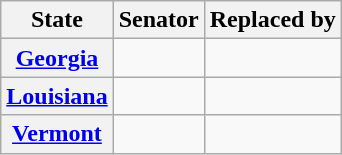<table class="wikitable sortable plainrowheaders">
<tr>
<th scope="col">State</th>
<th scope="col">Senator</th>
<th scope="col">Replaced by</th>
</tr>
<tr>
<th><a href='#'>Georgia</a></th>
<td></td>
<td></td>
</tr>
<tr>
<th><a href='#'>Louisiana</a></th>
<td></td>
<td></td>
</tr>
<tr>
<th><a href='#'>Vermont</a></th>
<td></td>
<td></td>
</tr>
</table>
